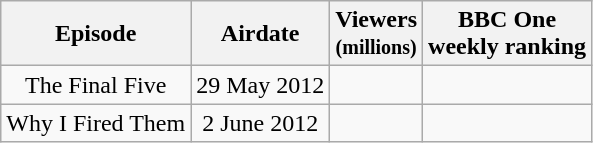<table class="wikitable" style="text-align:center;">
<tr>
<th>Episode</th>
<th>Airdate</th>
<th>Viewers<br><small>(millions)</small></th>
<th>BBC One<br>weekly ranking</th>
</tr>
<tr>
<td>The Final Five</td>
<td>29 May 2012</td>
<td></td>
<td></td>
</tr>
<tr>
<td>Why I Fired Them</td>
<td>2 June 2012</td>
<td></td>
<td></td>
</tr>
</table>
